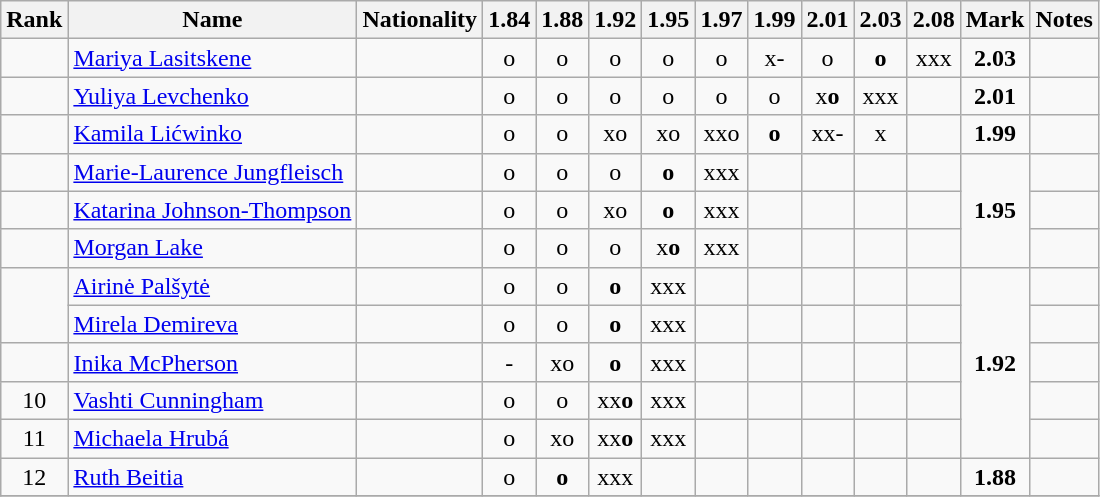<table class="wikitable sortable" style="text-align:center">
<tr>
<th>Rank</th>
<th>Name</th>
<th>Nationality</th>
<th>1.84</th>
<th>1.88</th>
<th>1.92</th>
<th>1.95</th>
<th>1.97</th>
<th>1.99</th>
<th>2.01</th>
<th>2.03</th>
<th>2.08</th>
<th>Mark</th>
<th>Notes</th>
</tr>
<tr>
<td></td>
<td align=left><a href='#'>Mariya Lasitskene</a></td>
<td align=left></td>
<td>o</td>
<td>o</td>
<td>o</td>
<td>o</td>
<td>o</td>
<td>x-</td>
<td>o</td>
<td><strong>o</strong></td>
<td>xxx</td>
<td><strong>2.03</strong></td>
<td></td>
</tr>
<tr>
<td></td>
<td align=left><a href='#'>Yuliya Levchenko</a></td>
<td align=left></td>
<td>o</td>
<td>o</td>
<td>o</td>
<td>o</td>
<td>o</td>
<td>o</td>
<td>x<strong>o</strong></td>
<td>xxx</td>
<td></td>
<td><strong>2.01</strong></td>
<td></td>
</tr>
<tr>
<td></td>
<td align=left><a href='#'>Kamila Lićwinko</a></td>
<td align=left></td>
<td>o</td>
<td>o</td>
<td>xo</td>
<td>xo</td>
<td>xxo</td>
<td><strong>o</strong></td>
<td>xx-</td>
<td>x</td>
<td></td>
<td><strong>1.99</strong></td>
<td></td>
</tr>
<tr>
<td></td>
<td align=left><a href='#'>Marie-Laurence Jungfleisch</a></td>
<td align=left></td>
<td>o</td>
<td>o</td>
<td>o</td>
<td><strong>o</strong></td>
<td>xxx</td>
<td></td>
<td></td>
<td></td>
<td></td>
<td rowspan=3><strong>1.95</strong></td>
<td></td>
</tr>
<tr>
<td></td>
<td align=left><a href='#'>Katarina Johnson-Thompson</a></td>
<td align=left></td>
<td>o</td>
<td>o</td>
<td>xo</td>
<td><strong>o</strong></td>
<td>xxx</td>
<td></td>
<td></td>
<td></td>
<td></td>
<td></td>
</tr>
<tr>
<td></td>
<td align=left><a href='#'>Morgan Lake</a></td>
<td align=left></td>
<td>o</td>
<td>o</td>
<td>o</td>
<td>x<strong>o</strong></td>
<td>xxx</td>
<td></td>
<td></td>
<td></td>
<td></td>
<td></td>
</tr>
<tr>
<td rowspan=2></td>
<td align=left><a href='#'>Airinė Palšytė</a></td>
<td align=left></td>
<td>o</td>
<td>o</td>
<td><strong>o</strong></td>
<td>xxx</td>
<td></td>
<td></td>
<td></td>
<td></td>
<td></td>
<td rowspan=5><strong>1.92</strong></td>
<td></td>
</tr>
<tr>
<td align=left><a href='#'>Mirela Demireva</a></td>
<td align=left></td>
<td>o</td>
<td>o</td>
<td><strong>o</strong></td>
<td>xxx</td>
<td></td>
<td></td>
<td></td>
<td></td>
<td></td>
<td></td>
</tr>
<tr>
<td></td>
<td align=left><a href='#'>Inika McPherson</a></td>
<td align=left></td>
<td>-</td>
<td>xo</td>
<td><strong>o</strong></td>
<td>xxx</td>
<td></td>
<td></td>
<td></td>
<td></td>
<td></td>
<td></td>
</tr>
<tr>
<td>10</td>
<td align=left><a href='#'>Vashti Cunningham</a></td>
<td align=left></td>
<td>o</td>
<td>o</td>
<td>xx<strong>o</strong></td>
<td>xxx</td>
<td></td>
<td></td>
<td></td>
<td></td>
<td></td>
<td></td>
</tr>
<tr>
<td>11</td>
<td align=left><a href='#'>Michaela Hrubá</a></td>
<td align=left></td>
<td>o</td>
<td>xo</td>
<td>xx<strong>o</strong></td>
<td>xxx</td>
<td></td>
<td></td>
<td></td>
<td></td>
<td></td>
<td></td>
</tr>
<tr>
<td>12</td>
<td align=left><a href='#'>Ruth Beitia</a></td>
<td align=left></td>
<td>o</td>
<td><strong>o</strong></td>
<td>xxx</td>
<td></td>
<td></td>
<td></td>
<td></td>
<td></td>
<td></td>
<td><strong>1.88</strong></td>
<td></td>
</tr>
<tr>
</tr>
</table>
